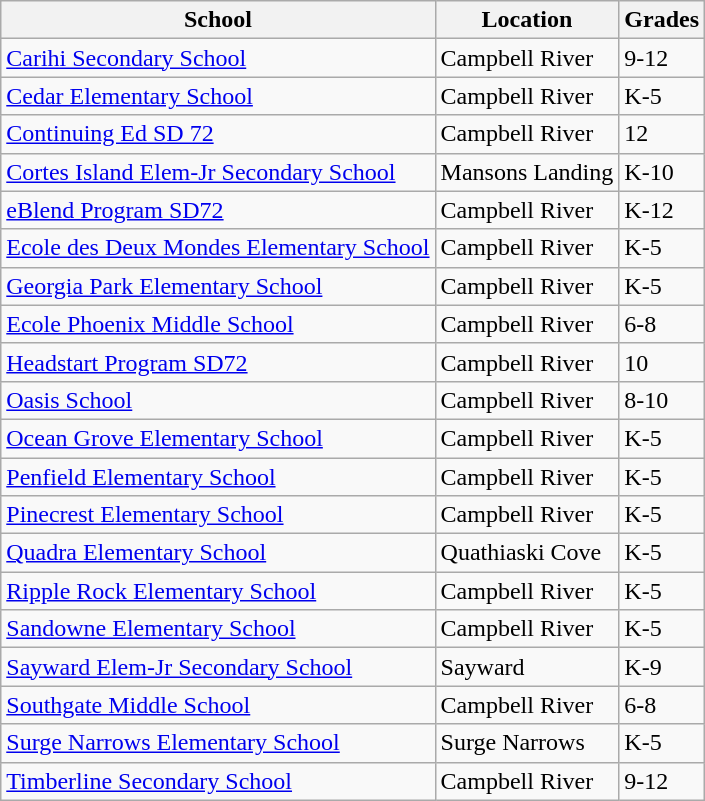<table class="wikitable">
<tr>
<th>School</th>
<th>Location</th>
<th>Grades</th>
</tr>
<tr>
<td><a href='#'>Carihi Secondary School</a></td>
<td>Campbell River</td>
<td>9-12</td>
</tr>
<tr>
<td><a href='#'>Cedar Elementary School</a></td>
<td>Campbell River</td>
<td>K-5</td>
</tr>
<tr>
<td><a href='#'>Continuing Ed SD 72</a></td>
<td>Campbell River</td>
<td>12</td>
</tr>
<tr>
<td><a href='#'>Cortes Island Elem-Jr Secondary School</a></td>
<td>Mansons Landing</td>
<td>K-10</td>
</tr>
<tr>
<td><a href='#'>eBlend Program SD72</a></td>
<td>Campbell River</td>
<td>K-12</td>
</tr>
<tr>
<td><a href='#'>Ecole des Deux Mondes Elementary School</a></td>
<td>Campbell River</td>
<td>K-5</td>
</tr>
<tr>
<td><a href='#'>Georgia Park Elementary School</a></td>
<td>Campbell River</td>
<td>K-5</td>
</tr>
<tr>
<td><a href='#'>Ecole Phoenix Middle School</a></td>
<td>Campbell River</td>
<td>6-8</td>
</tr>
<tr>
<td><a href='#'>Headstart Program SD72</a></td>
<td>Campbell River</td>
<td>10</td>
</tr>
<tr>
<td><a href='#'>Oasis School</a></td>
<td>Campbell River</td>
<td>8-10</td>
</tr>
<tr>
<td><a href='#'>Ocean Grove Elementary School</a></td>
<td>Campbell River</td>
<td>K-5</td>
</tr>
<tr>
<td><a href='#'>Penfield Elementary School</a></td>
<td>Campbell River</td>
<td>K-5</td>
</tr>
<tr>
<td><a href='#'>Pinecrest Elementary School</a></td>
<td>Campbell River</td>
<td>K-5</td>
</tr>
<tr>
<td><a href='#'>Quadra Elementary School</a></td>
<td>Quathiaski Cove</td>
<td>K-5</td>
</tr>
<tr>
<td><a href='#'>Ripple Rock Elementary School</a></td>
<td>Campbell River</td>
<td>K-5</td>
</tr>
<tr>
<td><a href='#'>Sandowne Elementary School</a></td>
<td>Campbell River</td>
<td>K-5</td>
</tr>
<tr>
<td><a href='#'>Sayward Elem-Jr Secondary School</a></td>
<td>Sayward</td>
<td>K-9</td>
</tr>
<tr>
<td><a href='#'>Southgate Middle School</a></td>
<td>Campbell River</td>
<td>6-8</td>
</tr>
<tr>
<td><a href='#'>Surge Narrows Elementary School</a></td>
<td>Surge Narrows</td>
<td>K-5</td>
</tr>
<tr>
<td><a href='#'>Timberline Secondary School</a></td>
<td>Campbell River</td>
<td>9-12</td>
</tr>
</table>
